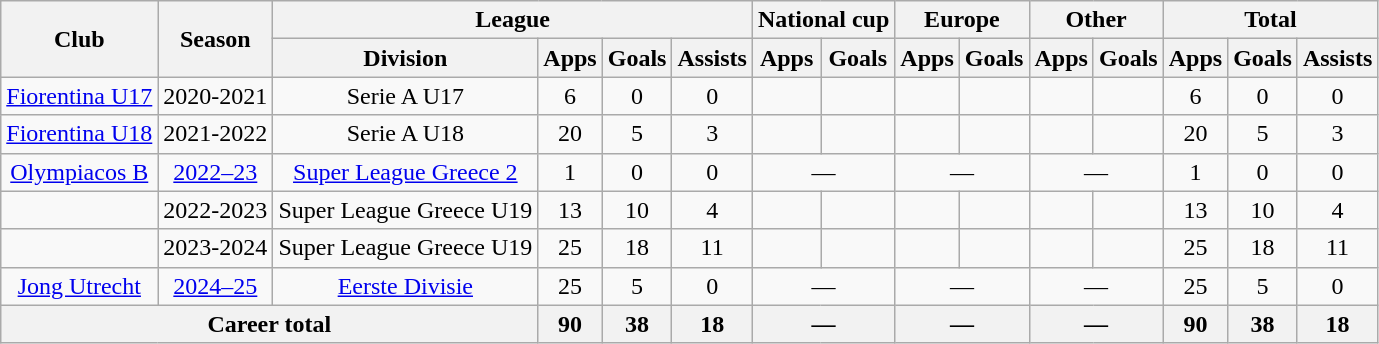<table class="wikitable" style="text-align:center">
<tr>
<th rowspan="2">Club</th>
<th rowspan="2">Season</th>
<th colspan="4">League</th>
<th colspan="2">National cup</th>
<th colspan="2">Europe</th>
<th colspan="2">Other</th>
<th colspan="3">Total</th>
</tr>
<tr>
<th>Division</th>
<th>Apps</th>
<th>Goals</th>
<th>Assists</th>
<th>Apps</th>
<th>Goals</th>
<th>Apps</th>
<th>Goals</th>
<th>Apps</th>
<th>Goals</th>
<th>Apps</th>
<th>Goals</th>
<th>Assists</th>
</tr>
<tr>
<td><a href='#'>Fiorentina U17</a></td>
<td>2020-2021</td>
<td>Serie A U17</td>
<td>6</td>
<td>0</td>
<td>0</td>
<td></td>
<td></td>
<td></td>
<td></td>
<td></td>
<td></td>
<td>6</td>
<td>0</td>
<td>0</td>
</tr>
<tr>
<td><a href='#'>Fiorentina U18</a></td>
<td>2021-2022</td>
<td>Serie A U18</td>
<td>20</td>
<td>5</td>
<td>3</td>
<td></td>
<td></td>
<td></td>
<td></td>
<td></td>
<td></td>
<td>20</td>
<td>5</td>
<td>3</td>
</tr>
<tr>
<td><a href='#'>Olympiacos B</a></td>
<td><a href='#'>2022–23</a></td>
<td><a href='#'>Super League Greece 2</a></td>
<td>1</td>
<td>0</td>
<td>0</td>
<td colspan="2">—</td>
<td colspan="2">—</td>
<td colspan="2">—</td>
<td>1</td>
<td>0</td>
<td>0</td>
</tr>
<tr>
<td></td>
<td>2022-2023</td>
<td>Super League Greece U19</td>
<td>13</td>
<td>10</td>
<td>4</td>
<td></td>
<td></td>
<td></td>
<td></td>
<td></td>
<td></td>
<td>13</td>
<td>10</td>
<td>4</td>
</tr>
<tr>
<td></td>
<td>2023-2024</td>
<td>Super League Greece U19</td>
<td>25</td>
<td>18</td>
<td>11</td>
<td></td>
<td></td>
<td></td>
<td></td>
<td></td>
<td></td>
<td>25</td>
<td>18</td>
<td>11</td>
</tr>
<tr>
<td><a href='#'>Jong Utrecht</a></td>
<td><a href='#'>2024–25</a></td>
<td><a href='#'>Eerste Divisie</a></td>
<td>25</td>
<td>5</td>
<td>0</td>
<td colspan="2">—</td>
<td colspan="2">—</td>
<td colspan="2">—</td>
<td>25</td>
<td>5</td>
<td>0</td>
</tr>
<tr>
<th colspan="3">Career total</th>
<th>90</th>
<th>38</th>
<th>18</th>
<th colspan="2">—</th>
<th colspan="2">—</th>
<th colspan="2">—</th>
<th>90</th>
<th>38</th>
<th>18</th>
</tr>
</table>
